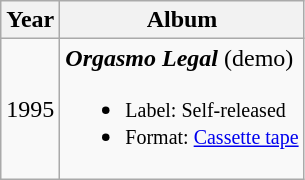<table class="wikitable">
<tr>
<th>Year</th>
<th>Album</th>
</tr>
<tr>
<td>1995</td>
<td><strong><em>Orgasmo Legal</em></strong> (demo)<br><ul><li><small>Label: Self-released</small></li><li><small>Format: <a href='#'>Cassette tape</a></small></li></ul></td>
</tr>
</table>
